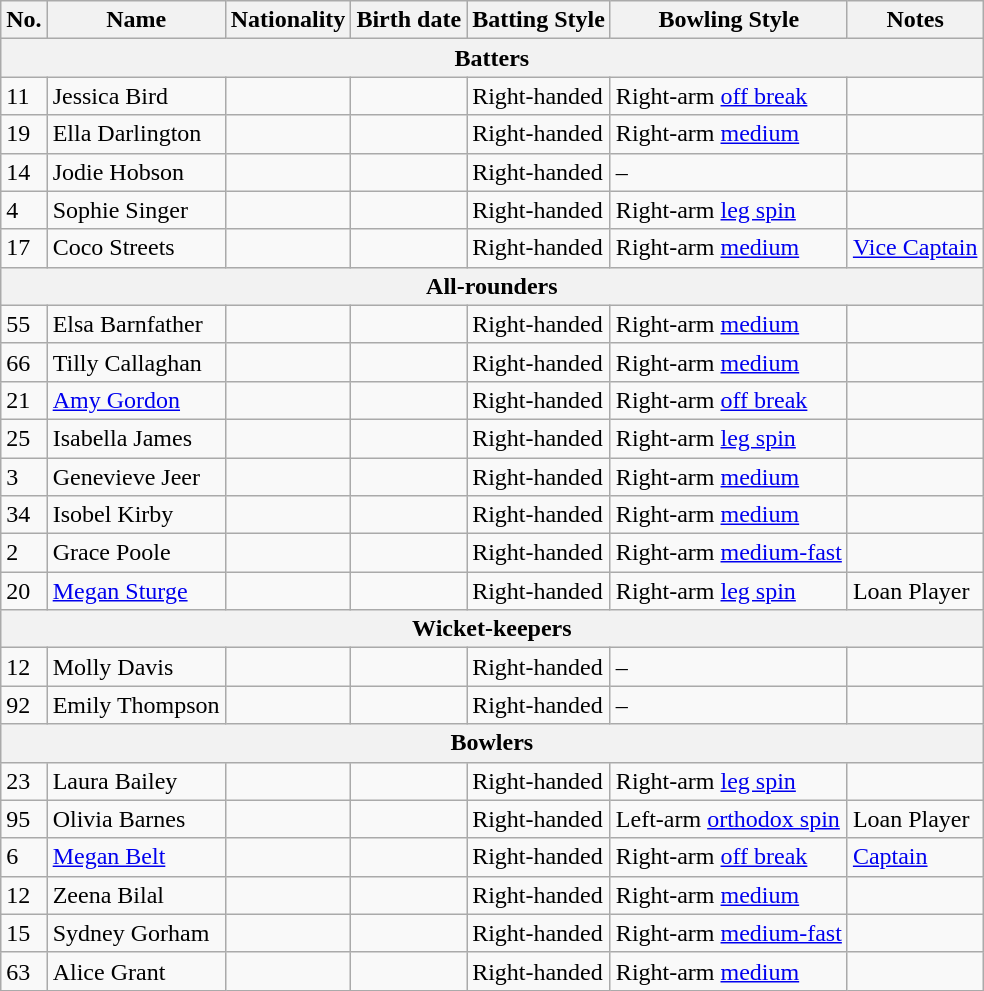<table class="wikitable">
<tr>
<th>No.</th>
<th>Name</th>
<th>Nationality</th>
<th>Birth date</th>
<th>Batting Style</th>
<th>Bowling Style</th>
<th>Notes</th>
</tr>
<tr>
<th colspan="7">Batters</th>
</tr>
<tr>
<td>11</td>
<td>Jessica Bird</td>
<td></td>
<td></td>
<td>Right-handed</td>
<td>Right-arm <a href='#'>off break</a></td>
<td></td>
</tr>
<tr>
<td>19</td>
<td>Ella Darlington</td>
<td></td>
<td></td>
<td>Right-handed</td>
<td>Right-arm <a href='#'>medium</a></td>
<td></td>
</tr>
<tr>
<td>14</td>
<td>Jodie Hobson</td>
<td></td>
<td></td>
<td>Right-handed</td>
<td>–</td>
<td></td>
</tr>
<tr>
<td>4</td>
<td>Sophie Singer</td>
<td></td>
<td></td>
<td>Right-handed</td>
<td>Right-arm <a href='#'>leg spin</a></td>
<td></td>
</tr>
<tr>
<td>17</td>
<td>Coco Streets</td>
<td></td>
<td></td>
<td>Right-handed</td>
<td>Right-arm <a href='#'>medium</a></td>
<td><a href='#'>Vice Captain</a></td>
</tr>
<tr>
<th colspan="7">All-rounders</th>
</tr>
<tr>
<td>55</td>
<td>Elsa Barnfather</td>
<td></td>
<td></td>
<td>Right-handed</td>
<td>Right-arm <a href='#'>medium</a></td>
<td></td>
</tr>
<tr>
<td>66</td>
<td>Tilly Callaghan</td>
<td></td>
<td></td>
<td>Right-handed</td>
<td>Right-arm <a href='#'>medium</a></td>
<td></td>
</tr>
<tr>
<td>21</td>
<td><a href='#'>Amy Gordon</a></td>
<td></td>
<td></td>
<td>Right-handed</td>
<td>Right-arm <a href='#'>off break</a></td>
<td></td>
</tr>
<tr>
<td>25</td>
<td>Isabella James</td>
<td></td>
<td></td>
<td>Right-handed</td>
<td>Right-arm <a href='#'>leg spin</a></td>
<td></td>
</tr>
<tr>
<td>3</td>
<td>Genevieve Jeer</td>
<td></td>
<td></td>
<td>Right-handed</td>
<td>Right-arm <a href='#'>medium</a></td>
<td></td>
</tr>
<tr>
<td>34</td>
<td>Isobel Kirby</td>
<td></td>
<td></td>
<td>Right-handed</td>
<td>Right-arm <a href='#'>medium</a></td>
<td></td>
</tr>
<tr>
<td>2</td>
<td>Grace Poole</td>
<td></td>
<td></td>
<td>Right-handed</td>
<td>Right-arm <a href='#'>medium-fast</a></td>
<td></td>
</tr>
<tr>
<td>20</td>
<td><a href='#'>Megan Sturge</a></td>
<td></td>
<td></td>
<td>Right-handed</td>
<td>Right-arm <a href='#'>leg spin</a></td>
<td>Loan Player</td>
</tr>
<tr>
<th colspan="7">Wicket-keepers</th>
</tr>
<tr>
<td>12</td>
<td>Molly Davis</td>
<td></td>
<td></td>
<td>Right-handed</td>
<td>–</td>
<td></td>
</tr>
<tr>
<td>92</td>
<td>Emily Thompson</td>
<td></td>
<td></td>
<td>Right-handed</td>
<td>–</td>
<td></td>
</tr>
<tr>
<th colspan="7">Bowlers</th>
</tr>
<tr>
<td>23</td>
<td>Laura Bailey</td>
<td></td>
<td></td>
<td>Right-handed</td>
<td>Right-arm <a href='#'>leg spin</a></td>
<td></td>
</tr>
<tr>
<td>95</td>
<td>Olivia Barnes</td>
<td></td>
<td></td>
<td>Right-handed</td>
<td>Left-arm <a href='#'>orthodox spin</a></td>
<td>Loan Player</td>
</tr>
<tr>
<td>6</td>
<td><a href='#'>Megan Belt</a></td>
<td></td>
<td></td>
<td>Right-handed</td>
<td>Right-arm <a href='#'>off break</a></td>
<td><a href='#'>Captain</a></td>
</tr>
<tr>
<td>12</td>
<td>Zeena Bilal</td>
<td></td>
<td></td>
<td>Right-handed</td>
<td>Right-arm <a href='#'>medium</a></td>
<td></td>
</tr>
<tr>
<td>15</td>
<td>Sydney Gorham</td>
<td></td>
<td></td>
<td>Right-handed</td>
<td>Right-arm <a href='#'>medium-fast</a></td>
<td></td>
</tr>
<tr>
<td>63</td>
<td>Alice Grant</td>
<td></td>
<td></td>
<td>Right-handed</td>
<td>Right-arm <a href='#'>medium</a></td>
<td></td>
</tr>
</table>
